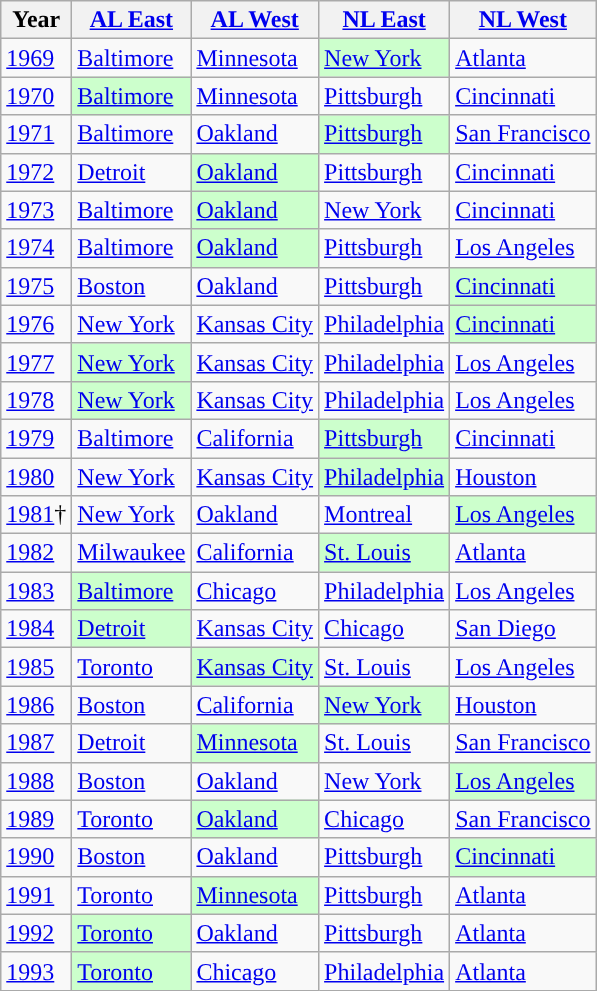<table class="wikitable sortable">
<tr>
<th>Year</th>
<th><a href='#'>AL East</a></th>
<th><a href='#'>AL West</a></th>
<th><a href='#'>NL East</a></th>
<th><a href='#'>NL West</a></th>
</tr>
<tr>
<td><a href='#'>1969</a></td>
<td><a href='#'>Baltimore</a></td>
<td><a href='#'>Minnesota</a></td>
<td bgcolor="#ccffcc"><a href='#'>New York</a></td>
<td><a href='#'>Atlanta</a></td>
</tr>
<tr>
<td><a href='#'>1970</a></td>
<td bgcolor="#ccffcc"><a href='#'>Baltimore</a></td>
<td><a href='#'>Minnesota</a></td>
<td><a href='#'>Pittsburgh</a></td>
<td><a href='#'>Cincinnati</a></td>
</tr>
<tr>
<td><a href='#'>1971</a></td>
<td><a href='#'>Baltimore</a></td>
<td><a href='#'>Oakland</a></td>
<td bgcolor="#ccffcc"><a href='#'>Pittsburgh</a></td>
<td><a href='#'>San Francisco</a></td>
</tr>
<tr>
<td><a href='#'>1972</a></td>
<td><a href='#'>Detroit</a></td>
<td bgcolor="#ccffcc"><a href='#'>Oakland</a></td>
<td><a href='#'>Pittsburgh</a></td>
<td><a href='#'>Cincinnati</a></td>
</tr>
<tr>
<td><a href='#'>1973</a></td>
<td><a href='#'>Baltimore</a></td>
<td bgcolor="#ccffcc"><a href='#'>Oakland</a></td>
<td><a href='#'>New York</a></td>
<td><a href='#'>Cincinnati</a></td>
</tr>
<tr>
<td><a href='#'>1974</a></td>
<td><a href='#'>Baltimore</a></td>
<td bgcolor="#ccffcc"><a href='#'>Oakland</a></td>
<td><a href='#'>Pittsburgh</a></td>
<td><a href='#'>Los Angeles</a></td>
</tr>
<tr>
<td><a href='#'>1975</a></td>
<td><a href='#'>Boston</a></td>
<td><a href='#'>Oakland</a></td>
<td><a href='#'>Pittsburgh</a></td>
<td bgcolor="#ccffcc"><a href='#'>Cincinnati</a></td>
</tr>
<tr>
<td><a href='#'>1976</a></td>
<td><a href='#'>New York</a></td>
<td><a href='#'>Kansas City</a></td>
<td><a href='#'>Philadelphia</a></td>
<td bgcolor="#ccffcc"><a href='#'>Cincinnati</a></td>
</tr>
<tr>
<td><a href='#'>1977</a></td>
<td bgcolor="#ccffcc"><a href='#'>New York</a></td>
<td><a href='#'>Kansas City</a></td>
<td><a href='#'>Philadelphia</a></td>
<td><a href='#'>Los Angeles</a></td>
</tr>
<tr>
<td><a href='#'>1978</a></td>
<td bgcolor="#ccffcc"><a href='#'>New York</a></td>
<td><a href='#'>Kansas City</a></td>
<td><a href='#'>Philadelphia</a></td>
<td><a href='#'>Los Angeles</a></td>
</tr>
<tr>
<td><a href='#'>1979</a></td>
<td><a href='#'>Baltimore</a></td>
<td><a href='#'>California</a></td>
<td bgcolor="#ccffcc"><a href='#'>Pittsburgh</a></td>
<td><a href='#'>Cincinnati</a></td>
</tr>
<tr>
<td><a href='#'>1980</a></td>
<td><a href='#'>New York</a></td>
<td><a href='#'>Kansas City</a></td>
<td bgcolor="#ccffcc"><a href='#'>Philadelphia</a></td>
<td><a href='#'>Houston</a></td>
</tr>
<tr>
<td><a href='#'>1981</a>†</td>
<td><a href='#'>New York</a></td>
<td><a href='#'>Oakland</a></td>
<td><a href='#'>Montreal</a></td>
<td bgcolor="#ccffcc"><a href='#'>Los Angeles</a></td>
</tr>
<tr>
<td><a href='#'>1982</a></td>
<td><a href='#'>Milwaukee</a></td>
<td><a href='#'>California</a></td>
<td bgcolor="#ccffcc"><a href='#'>St. Louis</a></td>
<td><a href='#'>Atlanta</a></td>
</tr>
<tr>
<td><a href='#'>1983</a></td>
<td bgcolor="#ccffcc"><a href='#'>Baltimore</a></td>
<td><a href='#'>Chicago</a></td>
<td><a href='#'>Philadelphia</a></td>
<td><a href='#'>Los Angeles</a></td>
</tr>
<tr>
<td><a href='#'>1984</a></td>
<td bgcolor="#ccffcc"><a href='#'>Detroit</a></td>
<td><a href='#'>Kansas City</a></td>
<td><a href='#'>Chicago</a></td>
<td><a href='#'>San Diego</a></td>
</tr>
<tr>
<td><a href='#'>1985</a></td>
<td><a href='#'>Toronto</a></td>
<td bgcolor="#ccffcc"><a href='#'>Kansas City</a></td>
<td><a href='#'>St. Louis</a></td>
<td><a href='#'>Los Angeles</a></td>
</tr>
<tr>
<td><a href='#'>1986</a></td>
<td><a href='#'>Boston</a></td>
<td><a href='#'>California</a></td>
<td bgcolor="#ccffcc"><a href='#'>New York</a></td>
<td><a href='#'>Houston</a></td>
</tr>
<tr>
<td><a href='#'>1987</a></td>
<td><a href='#'>Detroit</a></td>
<td bgcolor="#ccffcc"><a href='#'>Minnesota</a></td>
<td><a href='#'>St. Louis</a></td>
<td><a href='#'>San Francisco</a></td>
</tr>
<tr>
<td><a href='#'>1988</a></td>
<td><a href='#'>Boston</a></td>
<td><a href='#'>Oakland</a></td>
<td><a href='#'>New York</a></td>
<td bgcolor="#ccffcc"><a href='#'>Los Angeles</a></td>
</tr>
<tr>
<td><a href='#'>1989</a></td>
<td><a href='#'>Toronto</a></td>
<td bgcolor="#ccffcc"><a href='#'>Oakland</a></td>
<td><a href='#'>Chicago</a></td>
<td><a href='#'>San Francisco</a></td>
</tr>
<tr>
<td><a href='#'>1990</a></td>
<td><a href='#'>Boston</a></td>
<td><a href='#'>Oakland</a></td>
<td><a href='#'>Pittsburgh</a></td>
<td bgcolor="#ccffcc"><a href='#'>Cincinnati</a></td>
</tr>
<tr>
<td><a href='#'>1991</a></td>
<td><a href='#'>Toronto</a></td>
<td bgcolor="#ccffcc"><a href='#'>Minnesota</a></td>
<td><a href='#'>Pittsburgh</a></td>
<td><a href='#'>Atlanta</a></td>
</tr>
<tr>
<td><a href='#'>1992</a></td>
<td bgcolor="#ccffcc"><a href='#'>Toronto</a></td>
<td><a href='#'>Oakland</a></td>
<td><a href='#'>Pittsburgh</a></td>
<td><a href='#'>Atlanta</a></td>
</tr>
<tr>
<td><a href='#'>1993</a></td>
<td bgcolor="#ccffcc"><a href='#'>Toronto</a></td>
<td><a href='#'>Chicago</a></td>
<td><a href='#'>Philadelphia</a></td>
<td><a href='#'>Atlanta</a></td>
</tr>
</table>
